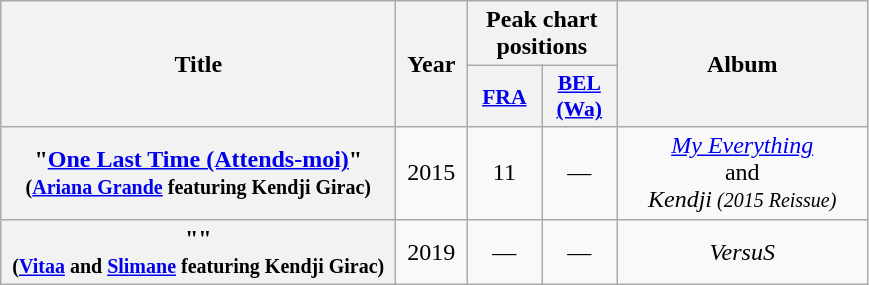<table class="wikitable plainrowheaders" style="text-align:center;">
<tr>
<th scope="col" rowspan="2" style="width:16em;">Title</th>
<th scope="col" rowspan="2" style="width:2.5em;">Year</th>
<th scope="col" colspan="2">Peak chart positions</th>
<th scope="col" rowspan="2" style="width:10em;">Album</th>
</tr>
<tr>
<th scope="col" style="width:3em;font-size:90%;"><a href='#'>FRA</a><br></th>
<th scope="col" style="width:3em;font-size:90%;"><a href='#'>BEL<br>(Wa)</a><br></th>
</tr>
<tr>
<th scope="row">"<a href='#'>One Last Time (Attends-moi)</a>"<br><small>(<a href='#'>Ariana Grande</a> featuring Kendji Girac)</small></th>
<td>2015</td>
<td style="text-align:center;">11</td>
<td style="text-align:center;">—</td>
<td style="text-align:center;"><em><a href='#'>My Everything</a></em><br>and<br><em>Kendji<small> (2015 Reissue)</small></em></td>
</tr>
<tr>
<th scope="row">""<br><small>(<a href='#'>Vitaa</a> and <a href='#'>Slimane</a> featuring Kendji Girac)</small></th>
<td>2019</td>
<td style="text-align:center;">—</td>
<td style="text-align:center;">—</td>
<td style="text-align:center;"><em>VersuS</em></td>
</tr>
</table>
